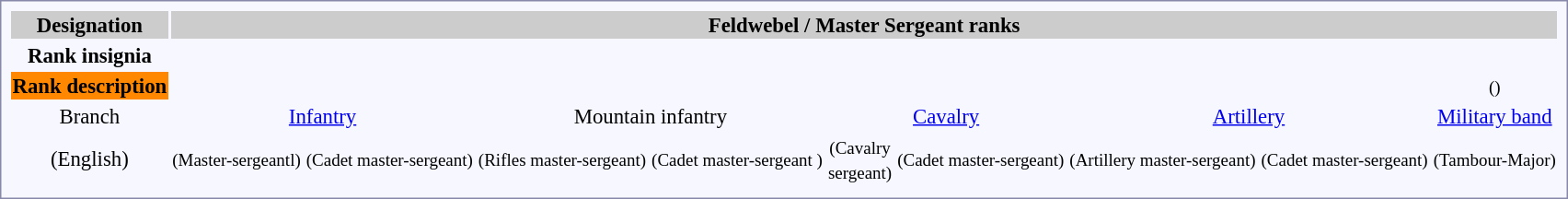<table style="border:1px solid #8888aa; background-color:#f7f8ff; padding:5px; font-size:95%; margin: 0px 12px 12px 0px;">
<tr bgcolor="#CCCCCC">
<th>Designation</th>
<th colspan=9><strong>Feldwebel / Master Sergeant ranks</strong></th>
</tr>
<tr align="center">
<th rowspan=1>Rank insignia</th>
<th colspan=2></th>
<th colspan=2></th>
<th colspan=2></th>
<th colspan=2></th>
<th rowspan=1></th>
</tr>
<tr align="center">
<th style="background:#ff8800; color:black;">Rank description</th>
<td></td>
<td></td>
<td></td>
<td></td>
<td></td>
<td></td>
<td></td>
<td></td>
<td><small>()</small></td>
</tr>
<tr align="center">
<td>Branch</td>
<td colspan=2><a href='#'>Infantry</a></td>
<td colspan=2>Mountain infantry</td>
<td colspan=2><a href='#'>Cavalry</a></td>
<td colspan=2><a href='#'>Artillery</a></td>
<td><a href='#'>Military band</a></td>
</tr>
<tr align="center">
<td>(English)</td>
<td><small>(Master-sergeantl)</small></td>
<td><small>(Cadet master-sergeant)</small></td>
<td><small>(Rifles master-sergeant)</small></td>
<td><small>(Cadet master-sergeant )</small></td>
<td><small>(Cavalry<br>sergeant)</small></td>
<td><small>(Cadet master-sergeant)</small></td>
<td><small>(Artillery master-sergeant)</small></td>
<td><small>(Cadet master-sergeant)</small></td>
<td><small>(Tambour-Major)</small></td>
</tr>
<tr align="center">
</tr>
</table>
